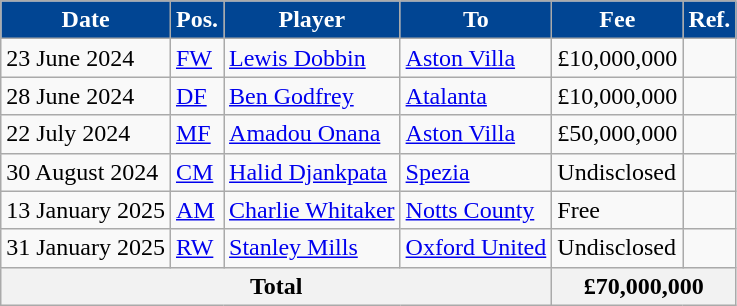<table class="wikitable plainrowheaders sortable">
<tr>
<th style="background:#014593; color:white;">Date</th>
<th style="background:#014593; color:white;">Pos.</th>
<th style="background:#014593; color:white;">Player</th>
<th style="background:#014593; color:white;">To</th>
<th style="background:#014593; color:white;">Fee</th>
<th style="background:#014593; color:white;">Ref.</th>
</tr>
<tr>
<td>23 June 2024</td>
<td><a href='#'>FW</a></td>
<td> <a href='#'>Lewis Dobbin</a></td>
<td> <a href='#'>Aston Villa</a></td>
<td>£10,000,000</td>
<td></td>
</tr>
<tr>
<td>28 June 2024</td>
<td><a href='#'>DF</a></td>
<td> <a href='#'>Ben Godfrey</a></td>
<td> <a href='#'>Atalanta</a></td>
<td>£10,000,000</td>
<td></td>
</tr>
<tr>
<td>22 July 2024</td>
<td><a href='#'>MF</a></td>
<td> <a href='#'>Amadou Onana</a></td>
<td> <a href='#'>Aston Villa</a></td>
<td>£50,000,000</td>
<td></td>
</tr>
<tr>
<td>30 August 2024</td>
<td><a href='#'>CM</a></td>
<td> <a href='#'>Halid Djankpata</a></td>
<td> <a href='#'>Spezia</a></td>
<td>Undisclosed</td>
<td></td>
</tr>
<tr>
<td>13 January 2025</td>
<td><a href='#'>AM</a></td>
<td> <a href='#'>Charlie Whitaker</a></td>
<td> <a href='#'>Notts County</a></td>
<td>Free</td>
<td></td>
</tr>
<tr>
<td>31 January 2025</td>
<td><a href='#'>RW</a></td>
<td> <a href='#'>Stanley Mills</a></td>
<td> <a href='#'>Oxford United</a></td>
<td>Undisclosed</td>
<td></td>
</tr>
<tr>
<th colspan="4">Total</th>
<th colspan="3">£70,000,000</th>
</tr>
</table>
